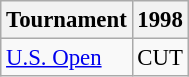<table class="wikitable" style="font-size:95%;text-align:center;">
<tr>
<th>Tournament</th>
<th>1998</th>
</tr>
<tr>
<td align=left><a href='#'>U.S. Open</a></td>
<td>CUT</td>
</tr>
</table>
